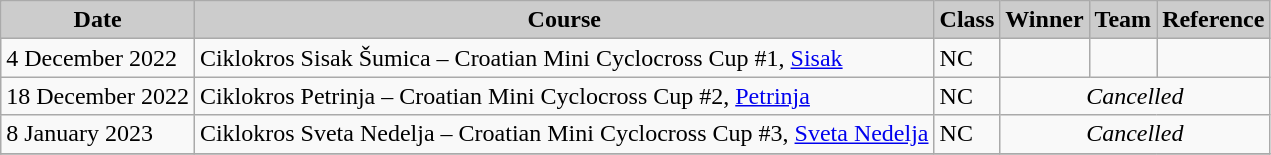<table class="wikitable sortable alternance ">
<tr>
<th scope="col" style="background-color:#CCCCCC;">Date</th>
<th scope="col" style="background-color:#CCCCCC;">Course</th>
<th scope="col" style="background-color:#CCCCCC;">Class</th>
<th scope="col" style="background-color:#CCCCCC;">Winner</th>
<th scope="col" style="background-color:#CCCCCC;">Team</th>
<th scope="col" style="background-color:#CCCCCC;">Reference</th>
</tr>
<tr>
<td>4 December 2022</td>
<td> Ciklokros Sisak Šumica – Croatian Mini Cyclocross Cup #1, <a href='#'>Sisak</a></td>
<td>NC</td>
<td></td>
<td></td>
<td></td>
</tr>
<tr>
<td>18 December 2022</td>
<td> Ciklokros Petrinja – Croatian Mini Cyclocross Cup #2, <a href='#'>Petrinja</a></td>
<td>NC</td>
<td colspan="3" align="center"><em>Cancelled</em></td>
</tr>
<tr>
<td>8 January 2023</td>
<td> Ciklokros Sveta Nedelja – Croatian Mini Cyclocross Cup #3, <a href='#'>Sveta Nedelja</a></td>
<td>NC</td>
<td colspan="3" align="center"><em>Cancelled</em></td>
</tr>
<tr>
</tr>
</table>
